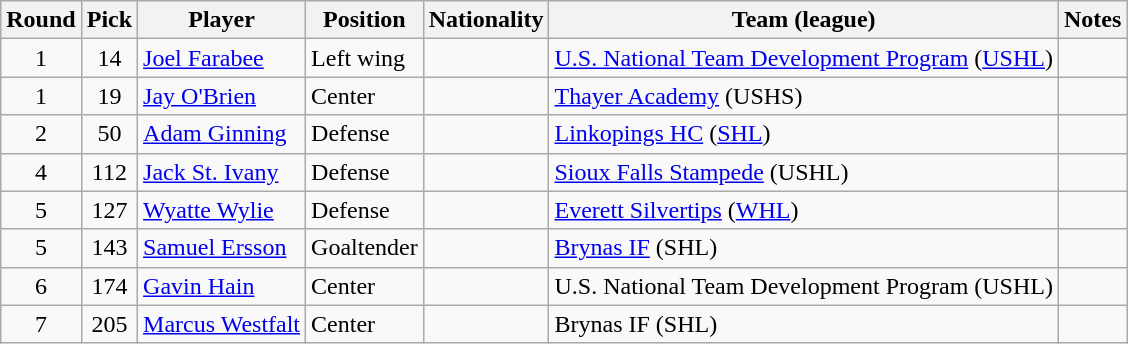<table class="wikitable">
<tr>
<th>Round</th>
<th>Pick</th>
<th>Player</th>
<th>Position</th>
<th>Nationality</th>
<th>Team (league)</th>
<th>Notes</th>
</tr>
<tr>
<td style="text-align:center">1</td>
<td style="text-align:center">14</td>
<td><a href='#'>Joel Farabee</a></td>
<td>Left wing</td>
<td></td>
<td><a href='#'>U.S. National Team Development Program</a> (<a href='#'>USHL</a>)</td>
<td></td>
</tr>
<tr>
<td style="text-align:center">1</td>
<td style="text-align:center">19</td>
<td><a href='#'>Jay O'Brien</a></td>
<td>Center</td>
<td></td>
<td><a href='#'>Thayer Academy</a> (USHS)</td>
<td></td>
</tr>
<tr>
<td style="text-align:center">2</td>
<td style="text-align:center">50</td>
<td><a href='#'>Adam Ginning</a></td>
<td>Defense</td>
<td></td>
<td><a href='#'>Linkopings HC</a> (<a href='#'>SHL</a>)</td>
<td></td>
</tr>
<tr>
<td style="text-align:center">4</td>
<td style="text-align:center">112</td>
<td><a href='#'>Jack St. Ivany</a></td>
<td>Defense</td>
<td></td>
<td><a href='#'>Sioux Falls Stampede</a> (USHL)</td>
<td></td>
</tr>
<tr>
<td style="text-align:center">5</td>
<td style="text-align:center">127</td>
<td><a href='#'>Wyatte Wylie</a></td>
<td>Defense</td>
<td></td>
<td><a href='#'>Everett Silvertips</a> (<a href='#'>WHL</a>)</td>
<td></td>
</tr>
<tr>
<td style="text-align:center">5</td>
<td style="text-align:center">143</td>
<td><a href='#'>Samuel Ersson</a></td>
<td>Goaltender</td>
<td></td>
<td><a href='#'>Brynas IF</a> (SHL)</td>
<td></td>
</tr>
<tr>
<td style="text-align:center">6</td>
<td style="text-align:center">174</td>
<td><a href='#'>Gavin Hain</a></td>
<td>Center</td>
<td></td>
<td>U.S. National Team Development Program (USHL)</td>
<td></td>
</tr>
<tr>
<td style="text-align:center">7</td>
<td style="text-align:center">205</td>
<td><a href='#'>Marcus Westfalt</a></td>
<td>Center</td>
<td></td>
<td>Brynas IF (SHL)</td>
<td></td>
</tr>
</table>
